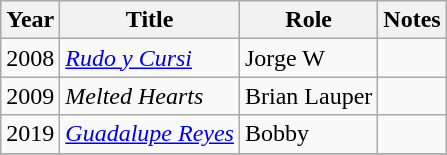<table class="wikitable sortable">
<tr>
<th>Year</th>
<th>Title</th>
<th>Role</th>
<th>Notes</th>
</tr>
<tr>
<td>2008</td>
<td><em><a href='#'>Rudo y Cursi</a></em></td>
<td>Jorge W</td>
<td></td>
</tr>
<tr>
<td>2009</td>
<td><em>Melted Hearts</em></td>
<td>Brian Lauper</td>
<td></td>
</tr>
<tr>
<td>2019</td>
<td><em><a href='#'>Guadalupe Reyes</a></em></td>
<td>Bobby</td>
<td></td>
</tr>
<tr>
</tr>
</table>
